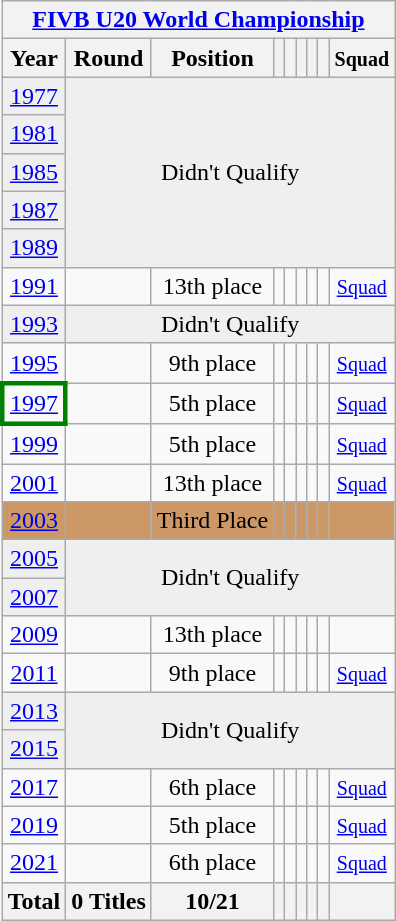<table class="wikitable" style="text-align: center;">
<tr>
<th colspan=9><a href='#'>FIVB U20 World Championship</a></th>
</tr>
<tr>
<th>Year</th>
<th>Round</th>
<th>Position</th>
<th></th>
<th></th>
<th></th>
<th></th>
<th></th>
<th><small>Squad</small></th>
</tr>
<tr bgcolor="efefef">
<td> <a href='#'>1977</a></td>
<td colspan=9 rowspan=5>Didn't Qualify</td>
</tr>
<tr bgcolor="efefef">
<td> <a href='#'>1981</a></td>
</tr>
<tr bgcolor="efefef">
<td> <a href='#'>1985</a></td>
</tr>
<tr bgcolor="efefef">
<td> <a href='#'>1987</a></td>
</tr>
<tr bgcolor="efefef">
<td> <a href='#'>1989</a></td>
</tr>
<tr>
<td> <a href='#'>1991</a></td>
<td></td>
<td>13th place</td>
<td></td>
<td></td>
<td></td>
<td></td>
<td></td>
<td><small><a href='#'>Squad</a></small></td>
</tr>
<tr bgcolor="efefef">
<td> <a href='#'>1993</a></td>
<td colspan=8>Didn't Qualify</td>
</tr>
<tr>
<td> <a href='#'>1995</a></td>
<td></td>
<td>9th place</td>
<td></td>
<td></td>
<td></td>
<td></td>
<td></td>
<td><small><a href='#'>Squad</a></small></td>
</tr>
<tr bgcolor=>
<td style="border:3px solid green"> <a href='#'>1997</a></td>
<td></td>
<td>5th place</td>
<td></td>
<td></td>
<td></td>
<td></td>
<td></td>
<td><small><a href='#'>Squad</a></small></td>
</tr>
<tr>
<td> <a href='#'>1999</a></td>
<td></td>
<td>5th place</td>
<td></td>
<td></td>
<td></td>
<td></td>
<td></td>
<td><small> <a href='#'>Squad</a></small></td>
</tr>
<tr bgcolor=>
<td> <a href='#'>2001</a></td>
<td></td>
<td>13th place</td>
<td></td>
<td></td>
<td></td>
<td></td>
<td></td>
<td><small><a href='#'>Squad</a></small></td>
</tr>
<tr bgcolor=cc9966>
<td> <a href='#'>2003</a></td>
<td></td>
<td>Third Place</td>
<td></td>
<td></td>
<td></td>
<td></td>
<td></td>
<td></td>
</tr>
<tr bgcolor="efefef">
<td> <a href='#'>2005</a></td>
<td colspan=8 rowspan=2>Didn't Qualify</td>
</tr>
<tr bgcolor="efefef">
<td> <a href='#'>2007</a></td>
</tr>
<tr bgcolor=>
<td> <a href='#'>2009</a></td>
<td></td>
<td>13th place</td>
<td></td>
<td></td>
<td></td>
<td></td>
<td></td>
<td></td>
</tr>
<tr bgcolor=>
<td> <a href='#'>2011</a></td>
<td></td>
<td>9th place</td>
<td></td>
<td></td>
<td></td>
<td></td>
<td></td>
<td><small> <a href='#'>Squad</a></small></td>
</tr>
<tr bgcolor="efefef">
<td> <a href='#'>2013</a></td>
<td colspan=8 rowspan=2>Didn't Qualify</td>
</tr>
<tr bgcolor="efefef">
<td> <a href='#'>2015</a></td>
</tr>
<tr>
<td> <a href='#'>2017</a></td>
<td></td>
<td>6th place</td>
<td></td>
<td></td>
<td></td>
<td></td>
<td></td>
<td><small> <a href='#'>Squad</a></small></td>
</tr>
<tr bgcolor=>
<td> <a href='#'>2019</a></td>
<td></td>
<td>5th place</td>
<td></td>
<td></td>
<td></td>
<td></td>
<td></td>
<td><small> <a href='#'>Squad</a></small></td>
</tr>
<tr>
<td>  <a href='#'>2021</a></td>
<td></td>
<td>6th place</td>
<td></td>
<td></td>
<td></td>
<td></td>
<td></td>
<td><small> <a href='#'>Squad</a></small></td>
</tr>
<tr>
<th>Total</th>
<th>0 Titles</th>
<th>10/21</th>
<th></th>
<th></th>
<th></th>
<th></th>
<th></th>
<th></th>
</tr>
</table>
